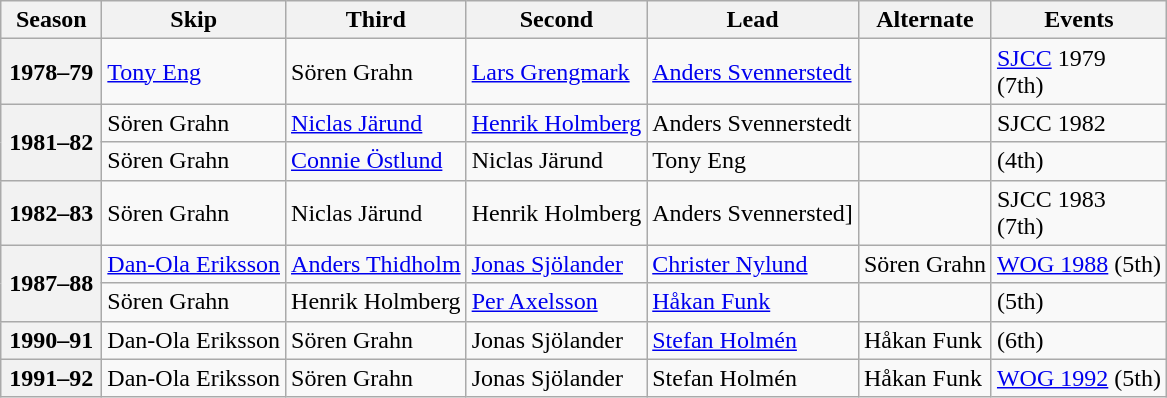<table class="wikitable">
<tr>
<th scope="col" width=60>Season</th>
<th scope="col">Skip</th>
<th scope="col">Third</th>
<th scope="col">Second</th>
<th scope="col">Lead</th>
<th scope="col">Alternate</th>
<th scope="col">Events</th>
</tr>
<tr>
<th scope="row">1978–79</th>
<td><a href='#'>Tony Eng</a></td>
<td>Sören Grahn</td>
<td><a href='#'>Lars Grengmark</a></td>
<td><a href='#'>Anders Svennerstedt</a></td>
<td></td>
<td><a href='#'>SJCC</a> 1979 <br> (7th)</td>
</tr>
<tr>
<th scope="row" rowspan=2>1981–82</th>
<td>Sören Grahn</td>
<td><a href='#'>Niclas Järund</a></td>
<td><a href='#'>Henrik Holmberg</a></td>
<td>Anders Svennerstedt</td>
<td></td>
<td>SJCC 1982 <br> </td>
</tr>
<tr>
<td>Sören Grahn</td>
<td><a href='#'>Connie Östlund</a></td>
<td>Niclas Järund</td>
<td>Tony Eng</td>
<td></td>
<td> (4th)</td>
</tr>
<tr>
<th scope="row">1982–83</th>
<td>Sören Grahn</td>
<td>Niclas Järund</td>
<td>Henrik Holmberg</td>
<td>Anders Svennersted]</td>
<td></td>
<td>SJCC 1983 <br> (7th)</td>
</tr>
<tr>
<th scope="row" rowspan=2>1987–88</th>
<td><a href='#'>Dan-Ola Eriksson</a></td>
<td><a href='#'>Anders Thidholm</a></td>
<td><a href='#'>Jonas Sjölander</a></td>
<td><a href='#'>Christer Nylund</a></td>
<td>Sören Grahn</td>
<td><a href='#'>WOG 1988</a> (5th)</td>
</tr>
<tr>
<td>Sören Grahn</td>
<td>Henrik Holmberg</td>
<td><a href='#'>Per Axelsson</a></td>
<td><a href='#'>Håkan Funk</a></td>
<td></td>
<td> (5th)</td>
</tr>
<tr>
<th scope="row">1990–91</th>
<td>Dan-Ola Eriksson</td>
<td>Sören Grahn</td>
<td>Jonas Sjölander</td>
<td><a href='#'>Stefan Holmén</a></td>
<td>Håkan Funk</td>
<td> (6th)</td>
</tr>
<tr>
<th scope="row">1991–92</th>
<td>Dan-Ola Eriksson</td>
<td>Sören Grahn</td>
<td>Jonas Sjölander</td>
<td>Stefan Holmén</td>
<td>Håkan Funk</td>
<td><a href='#'>WOG 1992</a> (5th)</td>
</tr>
</table>
